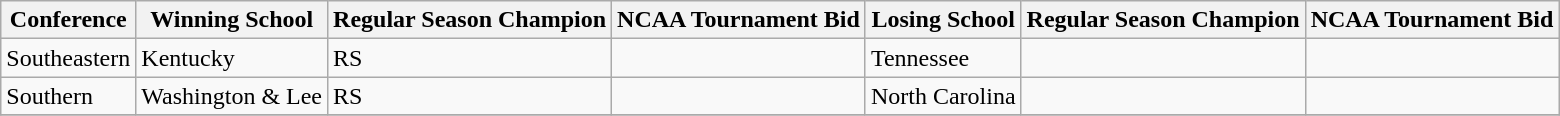<table class="wikitable">
<tr>
<th>Conference</th>
<th>Winning School</th>
<th>Regular Season Champion</th>
<th>NCAA Tournament Bid</th>
<th>Losing School</th>
<th>Regular Season Champion</th>
<th>NCAA Tournament Bid</th>
</tr>
<tr>
<td>Southeastern</td>
<td>Kentucky</td>
<td>RS</td>
<td></td>
<td>Tennessee</td>
<td></td>
<td></td>
</tr>
<tr>
<td>Southern</td>
<td>Washington & Lee</td>
<td>RS</td>
<td></td>
<td>North Carolina</td>
<td></td>
<td></td>
</tr>
<tr>
</tr>
</table>
